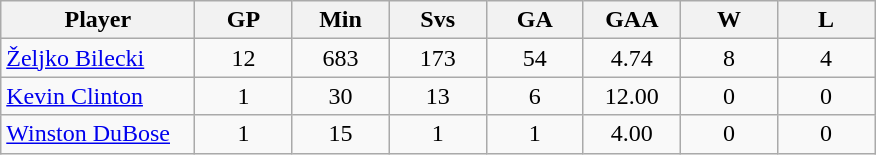<table class="wikitable">
<tr>
<th bgcolor="#DDDDFF" width="20%">Player</th>
<th bgcolor="#DDDDFF" width="10%">GP</th>
<th bgcolor="#DDDDFF" width="10%">Min</th>
<th bgcolor="#DDDDFF" width="10%">Svs</th>
<th bgcolor="#DDDDFF" width="10%">GA</th>
<th bgcolor="#DDDDFF" width="10%">GAA</th>
<th bgcolor="#DDDDFF" width="10%">W</th>
<th bgcolor="#DDDDFF" width="10%">L</th>
</tr>
<tr align=center>
<td align=left><a href='#'>Željko Bilecki</a></td>
<td>12</td>
<td>683</td>
<td>173</td>
<td>54</td>
<td>4.74</td>
<td>8</td>
<td>4</td>
</tr>
<tr align=center>
<td align=left><a href='#'>Kevin Clinton</a></td>
<td>1</td>
<td>30</td>
<td>13</td>
<td>6</td>
<td>12.00</td>
<td>0</td>
<td>0</td>
</tr>
<tr align=center>
<td align=left><a href='#'>Winston DuBose</a></td>
<td>1</td>
<td>15</td>
<td>1</td>
<td>1</td>
<td>4.00</td>
<td>0</td>
<td>0</td>
</tr>
</table>
